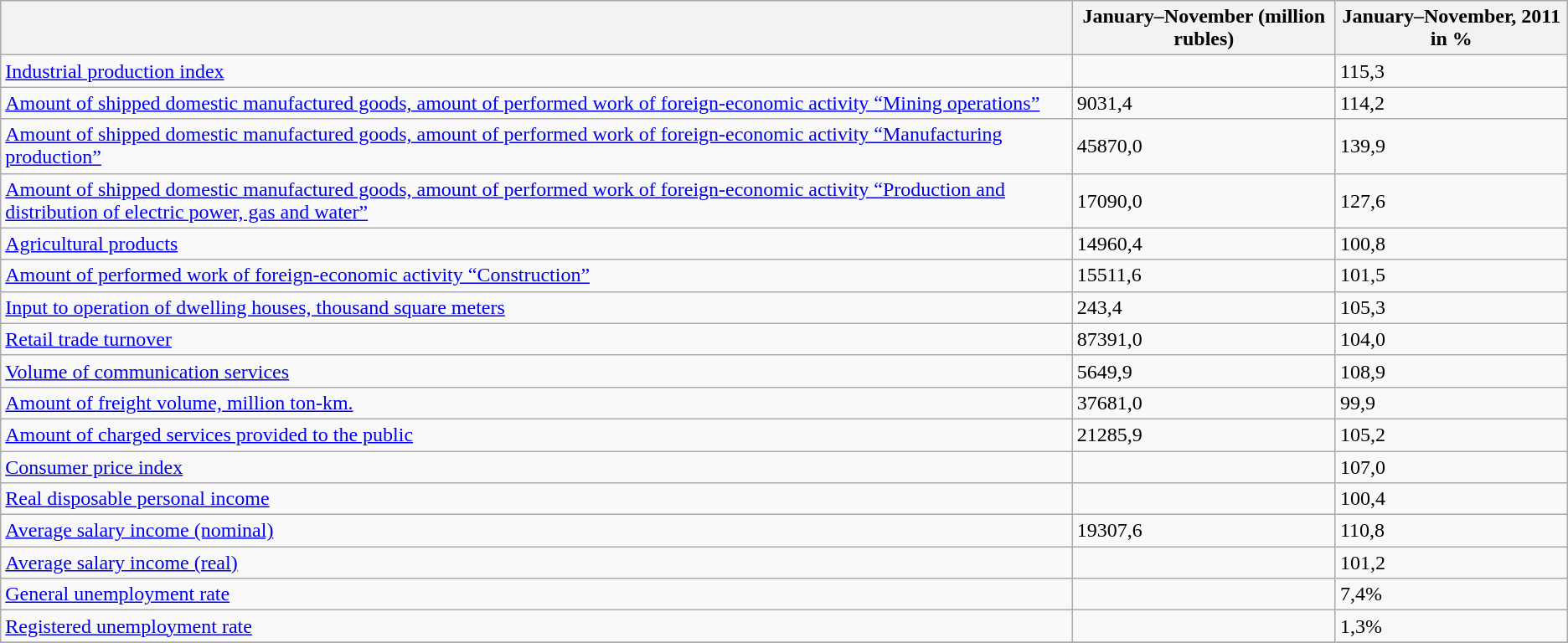<table class="wikitable">
<tr>
<th></th>
<th>January–November (million rubles)</th>
<th>January–November, 2011 in %</th>
</tr>
<tr>
<td><a href='#'>Industrial production index</a></td>
<td></td>
<td>115,3</td>
</tr>
<tr>
<td><a href='#'>Amount of shipped domestic manufactured goods, amount of performed work of foreign-economic activity “Mining operations”</a></td>
<td>9031,4</td>
<td>114,2</td>
</tr>
<tr>
<td><a href='#'>Amount of shipped domestic manufactured goods, amount of performed work of foreign-economic activity “Manufacturing production”</a></td>
<td>45870,0</td>
<td>139,9</td>
</tr>
<tr>
<td><a href='#'>Amount of shipped domestic manufactured goods, amount of performed work of foreign-economic activity “Production and distribution of electric power, gas and water”</a></td>
<td>17090,0</td>
<td>127,6</td>
</tr>
<tr>
<td><a href='#'>Agricultural products</a></td>
<td>14960,4</td>
<td>100,8</td>
</tr>
<tr>
<td><a href='#'>Amount of performed work of foreign-economic activity “Construction”</a></td>
<td>15511,6</td>
<td>101,5</td>
</tr>
<tr>
<td><a href='#'>Input to operation of dwelling houses, thousand square meters</a></td>
<td>243,4</td>
<td>105,3</td>
</tr>
<tr>
<td><a href='#'>Retail trade turnover</a></td>
<td>87391,0</td>
<td>104,0</td>
</tr>
<tr>
<td><a href='#'>Volume of communication services</a></td>
<td>5649,9</td>
<td>108,9</td>
</tr>
<tr>
<td><a href='#'>Amount of freight volume, million ton-km.</a></td>
<td>37681,0</td>
<td>99,9</td>
</tr>
<tr>
<td><a href='#'>Amount of charged services provided to the public</a></td>
<td>21285,9</td>
<td>105,2</td>
</tr>
<tr>
<td><a href='#'>Consumer price index</a></td>
<td></td>
<td>107,0</td>
</tr>
<tr>
<td><a href='#'>Real disposable personal income</a></td>
<td></td>
<td>100,4</td>
</tr>
<tr>
<td><a href='#'>Average salary income (nominal)</a></td>
<td>19307,6</td>
<td>110,8</td>
</tr>
<tr>
<td><a href='#'>Average salary income (real)</a></td>
<td></td>
<td>101,2</td>
</tr>
<tr>
<td><a href='#'>General unemployment rate</a></td>
<td></td>
<td>7,4%</td>
</tr>
<tr>
<td><a href='#'>Registered unemployment rate</a></td>
<td></td>
<td>1,3%</td>
</tr>
<tr>
</tr>
</table>
